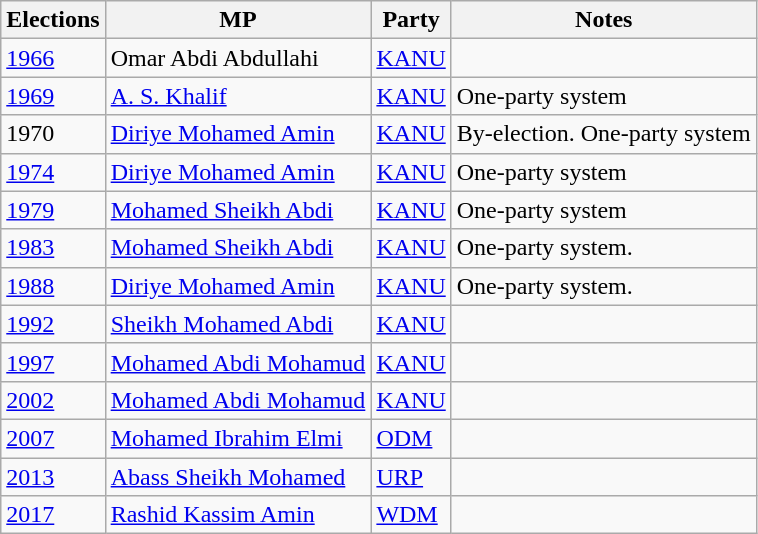<table class="wikitable">
<tr>
<th>Elections</th>
<th>MP </th>
<th>Party</th>
<th>Notes</th>
</tr>
<tr>
<td><a href='#'>1966</a></td>
<td>Omar Abdi Abdullahi</td>
<td><a href='#'>KANU</a></td>
<td></td>
</tr>
<tr>
<td><a href='#'>1969</a></td>
<td><a href='#'>A. S. Khalif</a></td>
<td><a href='#'>KANU</a></td>
<td>One-party system</td>
</tr>
<tr>
<td>1970</td>
<td><a href='#'>Diriye Mohamed Amin</a></td>
<td><a href='#'>KANU</a></td>
<td>By-election. One-party system</td>
</tr>
<tr>
<td><a href='#'>1974</a></td>
<td><a href='#'>Diriye Mohamed Amin</a></td>
<td><a href='#'>KANU</a></td>
<td>One-party system</td>
</tr>
<tr>
<td><a href='#'>1979</a></td>
<td><a href='#'>Mohamed Sheikh Abdi</a></td>
<td><a href='#'>KANU</a></td>
<td>One-party system</td>
</tr>
<tr>
<td><a href='#'>1983</a></td>
<td><a href='#'>Mohamed Sheikh Abdi</a></td>
<td><a href='#'>KANU</a></td>
<td>One-party system.</td>
</tr>
<tr>
<td><a href='#'>1988</a></td>
<td><a href='#'>Diriye Mohamed Amin</a></td>
<td><a href='#'>KANU</a></td>
<td>One-party system.</td>
</tr>
<tr>
<td><a href='#'>1992</a></td>
<td><a href='#'>Sheikh Mohamed Abdi</a></td>
<td><a href='#'>KANU</a></td>
<td></td>
</tr>
<tr>
<td><a href='#'>1997</a></td>
<td><a href='#'>Mohamed Abdi Mohamud</a></td>
<td><a href='#'>KANU</a></td>
<td></td>
</tr>
<tr>
<td><a href='#'>2002</a></td>
<td><a href='#'>Mohamed Abdi Mohamud</a></td>
<td><a href='#'>KANU</a></td>
</tr>
<tr>
<td><a href='#'>2007</a></td>
<td><a href='#'>Mohamed Ibrahim Elmi</a></td>
<td><a href='#'>ODM</a></td>
<td></td>
</tr>
<tr>
<td><a href='#'>2013</a></td>
<td><a href='#'>Abass Sheikh Mohamed</a></td>
<td><a href='#'>URP</a></td>
<td></td>
</tr>
<tr>
<td><a href='#'>2017</a></td>
<td><a href='#'>Rashid Kassim Amin</a></td>
<td><a href='#'>WDM</a></td>
<td></td>
</tr>
</table>
